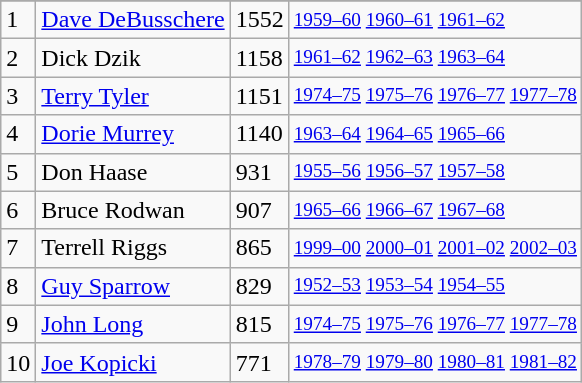<table class="wikitable">
<tr>
</tr>
<tr>
<td>1</td>
<td><a href='#'>Dave DeBusschere</a></td>
<td>1552</td>
<td style="font-size:80%;"><a href='#'>1959–60</a> <a href='#'>1960–61</a> <a href='#'>1961–62</a></td>
</tr>
<tr>
<td>2</td>
<td>Dick Dzik</td>
<td>1158</td>
<td style="font-size:80%;"><a href='#'>1961–62</a> <a href='#'>1962–63</a> <a href='#'>1963–64</a></td>
</tr>
<tr>
<td>3</td>
<td><a href='#'>Terry Tyler</a></td>
<td>1151</td>
<td style="font-size:80%;"><a href='#'>1974–75</a> <a href='#'>1975–76</a> <a href='#'>1976–77</a> <a href='#'>1977–78</a></td>
</tr>
<tr>
<td>4</td>
<td><a href='#'>Dorie Murrey</a></td>
<td>1140</td>
<td style="font-size:80%;"><a href='#'>1963–64</a> <a href='#'>1964–65</a> <a href='#'>1965–66</a></td>
</tr>
<tr>
<td>5</td>
<td>Don Haase</td>
<td>931</td>
<td style="font-size:80%;"><a href='#'>1955–56</a> <a href='#'>1956–57</a> <a href='#'>1957–58</a></td>
</tr>
<tr>
<td>6</td>
<td>Bruce Rodwan</td>
<td>907</td>
<td style="font-size:80%;"><a href='#'>1965–66</a> <a href='#'>1966–67</a> <a href='#'>1967–68</a></td>
</tr>
<tr>
<td>7</td>
<td>Terrell Riggs</td>
<td>865</td>
<td style="font-size:80%;"><a href='#'>1999–00</a> <a href='#'>2000–01</a> <a href='#'>2001–02</a> <a href='#'>2002–03</a></td>
</tr>
<tr>
<td>8</td>
<td><a href='#'>Guy Sparrow</a></td>
<td>829</td>
<td style="font-size:80%;"><a href='#'>1952–53</a> <a href='#'>1953–54</a> <a href='#'>1954–55</a></td>
</tr>
<tr>
<td>9</td>
<td><a href='#'>John Long</a></td>
<td>815</td>
<td style="font-size:80%;"><a href='#'>1974–75</a> <a href='#'>1975–76</a> <a href='#'>1976–77</a> <a href='#'>1977–78</a></td>
</tr>
<tr>
<td>10</td>
<td><a href='#'>Joe Kopicki</a></td>
<td>771</td>
<td style="font-size:80%;"><a href='#'>1978–79</a> <a href='#'>1979–80</a> <a href='#'>1980–81</a> <a href='#'>1981–82</a></td>
</tr>
</table>
